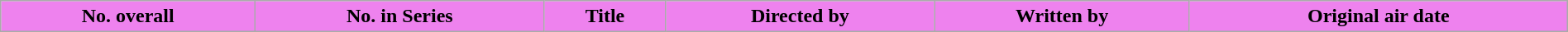<table class="wikitable plainrowheaders" width="100%">
<tr>
<th style="background-color: #EE82EE;">No. overall</th>
<th style="background-color: #EE82EE;">No. in Series</th>
<th style="background-color: #EE82EE;">Title</th>
<th style="background-color: #EE82EE;">Directed by</th>
<th style="background-color: #EE82EE;">Written by</th>
<th style="background-color: #EE82EE;">Original air date<br>











</th>
</tr>
</table>
